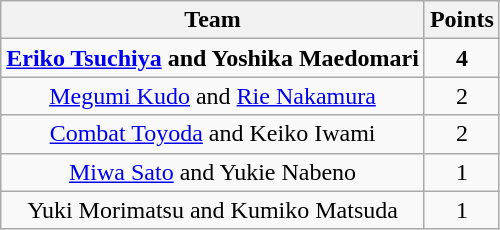<table class="wikitable" style="text-align:center">
<tr>
<th>Team</th>
<th>Points</th>
</tr>
<tr>
<td><strong><a href='#'>Eriko Tsuchiya</a> and Yoshika Maedomari</strong></td>
<td><strong>4</strong></td>
</tr>
<tr>
<td><a href='#'>Megumi Kudo</a> and <a href='#'>Rie Nakamura</a></td>
<td>2</td>
</tr>
<tr>
<td><a href='#'>Combat Toyoda</a> and Keiko Iwami</td>
<td>2</td>
</tr>
<tr>
<td><a href='#'>Miwa Sato</a> and Yukie Nabeno</td>
<td>1</td>
</tr>
<tr>
<td>Yuki Morimatsu and Kumiko Matsuda</td>
<td>1</td>
</tr>
</table>
